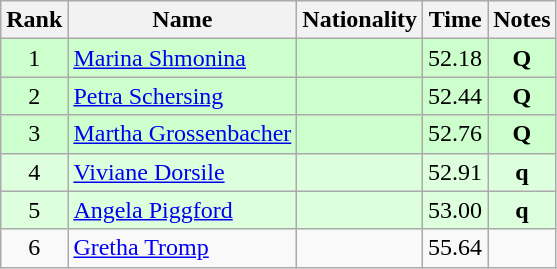<table class="wikitable sortable" style="text-align:center">
<tr>
<th>Rank</th>
<th>Name</th>
<th>Nationality</th>
<th>Time</th>
<th>Notes</th>
</tr>
<tr bgcolor=ccffcc>
<td>1</td>
<td align=left><a href='#'>Marina Shmonina</a></td>
<td align=left></td>
<td>52.18</td>
<td><strong>Q</strong></td>
</tr>
<tr bgcolor=ccffcc>
<td>2</td>
<td align=left><a href='#'>Petra Schersing</a></td>
<td align=left></td>
<td>52.44</td>
<td><strong>Q</strong></td>
</tr>
<tr bgcolor=ccffcc>
<td>3</td>
<td align=left><a href='#'>Martha Grossenbacher</a></td>
<td align=left></td>
<td>52.76</td>
<td><strong>Q</strong></td>
</tr>
<tr bgcolor=ddffdd>
<td>4</td>
<td align=left><a href='#'>Viviane Dorsile</a></td>
<td align=left></td>
<td>52.91</td>
<td><strong>q</strong></td>
</tr>
<tr bgcolor=ddffdd>
<td>5</td>
<td align=left><a href='#'>Angela Piggford</a></td>
<td align=left></td>
<td>53.00</td>
<td><strong>q</strong></td>
</tr>
<tr>
<td>6</td>
<td align=left><a href='#'>Gretha Tromp</a></td>
<td align=left></td>
<td>55.64</td>
<td></td>
</tr>
</table>
